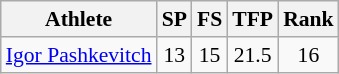<table class="wikitable" border="1" style="font-size:90%">
<tr>
<th>Athlete</th>
<th>SP</th>
<th>FS</th>
<th>TFP</th>
<th>Rank</th>
</tr>
<tr align=center>
<td align=left><a href='#'>Igor Pashkevitch</a></td>
<td>13</td>
<td>15</td>
<td>21.5</td>
<td>16</td>
</tr>
</table>
